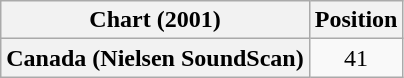<table class="wikitable sortable plainrowheaders" style="text-align:center">
<tr>
<th>Chart (2001)</th>
<th>Position</th>
</tr>
<tr>
<th scope="row">Canada (Nielsen SoundScan)</th>
<td>41</td>
</tr>
</table>
